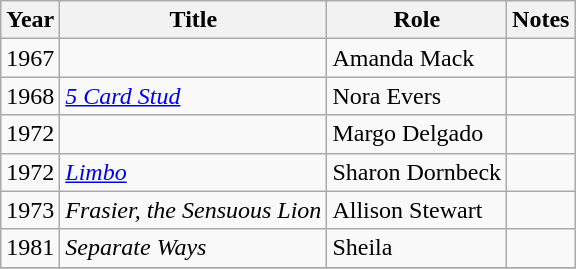<table class="wikitable sortable">
<tr>
<th>Year</th>
<th>Title</th>
<th>Role</th>
<th class="unsortable">Notes</th>
</tr>
<tr>
<td>1967</td>
<td><em></em></td>
<td>Amanda Mack</td>
<td></td>
</tr>
<tr>
<td>1968</td>
<td><em><a href='#'>5 Card Stud</a></em></td>
<td>Nora Evers</td>
<td></td>
</tr>
<tr>
<td>1972</td>
<td><em></em></td>
<td>Margo Delgado</td>
<td></td>
</tr>
<tr>
<td>1972</td>
<td><em><a href='#'>Limbo</a></em></td>
<td>Sharon Dornbeck</td>
<td></td>
</tr>
<tr>
<td>1973</td>
<td><em>Frasier, the Sensuous Lion</em></td>
<td>Allison Stewart</td>
<td></td>
</tr>
<tr>
<td>1981</td>
<td><em>Separate Ways</em></td>
<td>Sheila</td>
<td></td>
</tr>
<tr>
</tr>
</table>
